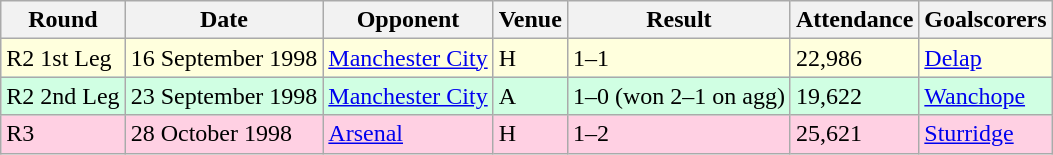<table class="wikitable">
<tr>
<th>Round</th>
<th>Date</th>
<th>Opponent</th>
<th>Venue</th>
<th>Result</th>
<th>Attendance</th>
<th>Goalscorers</th>
</tr>
<tr style="background-color: #ffffdd;">
<td>R2 1st Leg</td>
<td>16 September 1998</td>
<td><a href='#'>Manchester City</a></td>
<td>H</td>
<td>1–1</td>
<td>22,986</td>
<td><a href='#'>Delap</a></td>
</tr>
<tr style="background-color: #d0ffe3;">
<td>R2 2nd Leg</td>
<td>23 September 1998</td>
<td><a href='#'>Manchester City</a></td>
<td>A</td>
<td>1–0 (won 2–1 on agg)</td>
<td>19,622</td>
<td><a href='#'>Wanchope</a></td>
</tr>
<tr style="background-color: #ffd0e3;">
<td>R3</td>
<td>28 October 1998</td>
<td><a href='#'>Arsenal</a></td>
<td>H</td>
<td>1–2</td>
<td>25,621</td>
<td><a href='#'>Sturridge</a></td>
</tr>
</table>
